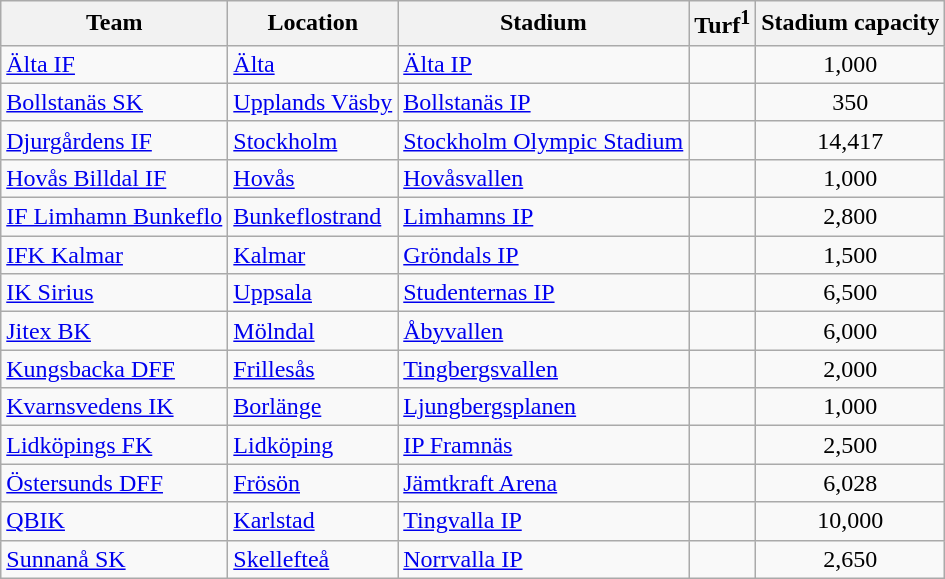<table class="sortable wikitable" style="text-align: left;">
<tr>
<th>Team</th>
<th>Location</th>
<th>Stadium</th>
<th>Turf<sup>1</sup></th>
<th>Stadium capacity</th>
</tr>
<tr>
<td><a href='#'>Älta IF</a></td>
<td><a href='#'>Älta</a></td>
<td><a href='#'>Älta IP</a></td>
<td></td>
<td align=center>1,000</td>
</tr>
<tr>
<td><a href='#'>Bollstanäs SK</a></td>
<td><a href='#'>Upplands Väsby</a></td>
<td><a href='#'>Bollstanäs IP</a></td>
<td></td>
<td align=center>350</td>
</tr>
<tr>
<td><a href='#'>Djurgårdens IF</a></td>
<td><a href='#'>Stockholm</a></td>
<td><a href='#'>Stockholm Olympic Stadium</a></td>
<td></td>
<td align=center>14,417</td>
</tr>
<tr>
<td><a href='#'>Hovås Billdal IF</a></td>
<td><a href='#'>Hovås</a></td>
<td><a href='#'>Hovåsvallen</a></td>
<td></td>
<td align=center>1,000</td>
</tr>
<tr>
<td><a href='#'>IF Limhamn Bunkeflo</a></td>
<td><a href='#'>Bunkeflostrand</a></td>
<td><a href='#'>Limhamns IP</a></td>
<td></td>
<td align=center>2,800</td>
</tr>
<tr>
<td><a href='#'>IFK Kalmar</a></td>
<td><a href='#'>Kalmar</a></td>
<td><a href='#'>Gröndals IP</a></td>
<td></td>
<td align=center>1,500</td>
</tr>
<tr>
<td><a href='#'>IK Sirius</a></td>
<td><a href='#'>Uppsala</a></td>
<td><a href='#'>Studenternas IP</a></td>
<td></td>
<td align=center>6,500</td>
</tr>
<tr>
<td><a href='#'>Jitex BK</a></td>
<td><a href='#'>Mölndal</a></td>
<td><a href='#'>Åbyvallen</a></td>
<td></td>
<td align=center>6,000</td>
</tr>
<tr>
<td><a href='#'>Kungsbacka DFF</a></td>
<td><a href='#'>Frillesås</a></td>
<td><a href='#'>Tingbergsvallen</a></td>
<td></td>
<td align=center>2,000</td>
</tr>
<tr>
<td><a href='#'>Kvarnsvedens IK</a></td>
<td><a href='#'>Borlänge</a></td>
<td><a href='#'>Ljungbergsplanen</a></td>
<td></td>
<td align=center>1,000</td>
</tr>
<tr>
<td><a href='#'>Lidköpings FK</a></td>
<td><a href='#'>Lidköping</a></td>
<td><a href='#'>IP Framnäs</a></td>
<td></td>
<td align=center>2,500</td>
</tr>
<tr>
<td><a href='#'>Östersunds DFF</a></td>
<td><a href='#'>Frösön</a></td>
<td><a href='#'>Jämtkraft Arena</a></td>
<td></td>
<td align=center>6,028</td>
</tr>
<tr>
<td><a href='#'>QBIK</a></td>
<td><a href='#'>Karlstad</a></td>
<td><a href='#'>Tingvalla IP</a></td>
<td></td>
<td align=center>10,000</td>
</tr>
<tr>
<td><a href='#'>Sunnanå SK</a></td>
<td><a href='#'>Skellefteå</a></td>
<td><a href='#'>Norrvalla IP</a></td>
<td></td>
<td align=center>2,650</td>
</tr>
</table>
